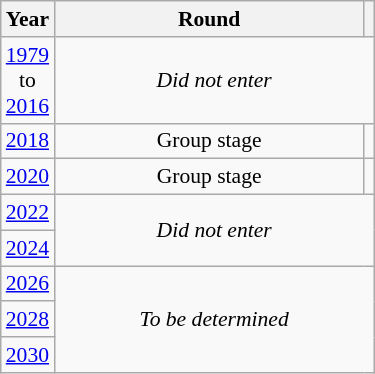<table class="wikitable" style="text-align: center; font-size:90%">
<tr>
<th>Year</th>
<th style="width:200px">Round</th>
<th></th>
</tr>
<tr>
<td><a href='#'>1979</a><br>to<br><a href='#'>2016</a></td>
<td colspan="2"><em>Did not enter</em></td>
</tr>
<tr>
<td><a href='#'>2018</a></td>
<td>Group stage</td>
<td></td>
</tr>
<tr>
<td><a href='#'>2020</a></td>
<td>Group stage</td>
<td></td>
</tr>
<tr>
<td><a href='#'>2022</a></td>
<td colspan="2" rowspan="2"><em>Did not enter</em></td>
</tr>
<tr>
<td><a href='#'>2024</a></td>
</tr>
<tr>
<td><a href='#'>2026</a></td>
<td colspan="2" rowspan="3"><em>To be determined</em></td>
</tr>
<tr>
<td><a href='#'>2028</a></td>
</tr>
<tr>
<td><a href='#'>2030</a></td>
</tr>
</table>
